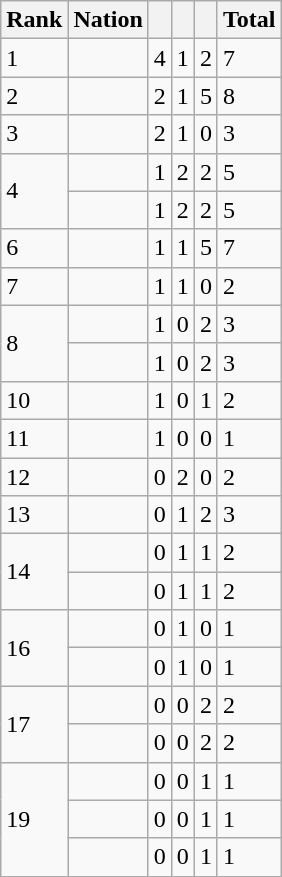<table class=wikitable>
<tr>
<th>Rank</th>
<th>Nation</th>
<th></th>
<th></th>
<th></th>
<th>Total</th>
</tr>
<tr>
<td>1</td>
<td></td>
<td>4</td>
<td>1</td>
<td>2</td>
<td>7</td>
</tr>
<tr>
<td>2</td>
<td></td>
<td>2</td>
<td>1</td>
<td>5</td>
<td>8</td>
</tr>
<tr>
<td>3</td>
<td></td>
<td>2</td>
<td>1</td>
<td>0</td>
<td>3</td>
</tr>
<tr>
<td rowspan=2>4</td>
<td></td>
<td>1</td>
<td>2</td>
<td>2</td>
<td>5</td>
</tr>
<tr>
<td></td>
<td>1</td>
<td>2</td>
<td>2</td>
<td>5</td>
</tr>
<tr>
<td>6</td>
<td></td>
<td>1</td>
<td>1</td>
<td>5</td>
<td>7</td>
</tr>
<tr>
<td>7</td>
<td></td>
<td>1</td>
<td>1</td>
<td>0</td>
<td>2</td>
</tr>
<tr>
<td rowspan=2>8</td>
<td></td>
<td>1</td>
<td>0</td>
<td>2</td>
<td>3</td>
</tr>
<tr>
<td></td>
<td>1</td>
<td>0</td>
<td>2</td>
<td>3</td>
</tr>
<tr>
<td>10</td>
<td></td>
<td>1</td>
<td>0</td>
<td>1</td>
<td>2</td>
</tr>
<tr>
<td>11</td>
<td></td>
<td>1</td>
<td>0</td>
<td>0</td>
<td>1</td>
</tr>
<tr>
<td>12</td>
<td></td>
<td>0</td>
<td>2</td>
<td>0</td>
<td>2</td>
</tr>
<tr>
<td>13</td>
<td></td>
<td>0</td>
<td>1</td>
<td>2</td>
<td>3</td>
</tr>
<tr>
<td rowspan=2>14</td>
<td></td>
<td>0</td>
<td>1</td>
<td>1</td>
<td>2</td>
</tr>
<tr>
<td></td>
<td>0</td>
<td>1</td>
<td>1</td>
<td>2</td>
</tr>
<tr>
<td rowspan=2>16</td>
<td></td>
<td>0</td>
<td>1</td>
<td>0</td>
<td>1</td>
</tr>
<tr>
<td></td>
<td>0</td>
<td>1</td>
<td>0</td>
<td>1</td>
</tr>
<tr>
<td rowspan=2>17</td>
<td></td>
<td>0</td>
<td>0</td>
<td>2</td>
<td>2</td>
</tr>
<tr>
<td></td>
<td>0</td>
<td>0</td>
<td>2</td>
<td>2</td>
</tr>
<tr>
<td rowspan=3>19</td>
<td></td>
<td>0</td>
<td>0</td>
<td>1</td>
<td>1</td>
</tr>
<tr>
<td></td>
<td>0</td>
<td>0</td>
<td>1</td>
<td>1</td>
</tr>
<tr>
<td></td>
<td>0</td>
<td>0</td>
<td>1</td>
<td>1</td>
</tr>
</table>
